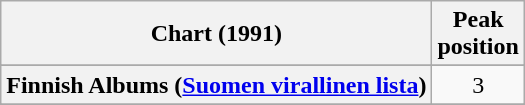<table class="wikitable sortable plainrowheaders" style="text-align:center">
<tr>
<th scope="col">Chart (1991)</th>
<th scope="col">Peak<br>position</th>
</tr>
<tr>
</tr>
<tr>
</tr>
<tr>
</tr>
<tr>
</tr>
<tr>
<th scope="row">Finnish Albums (<a href='#'>Suomen virallinen lista</a>)</th>
<td>3</td>
</tr>
<tr>
</tr>
<tr>
</tr>
<tr>
</tr>
<tr>
</tr>
<tr>
</tr>
<tr>
</tr>
<tr>
</tr>
<tr>
</tr>
</table>
